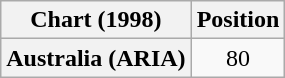<table class="wikitable plainrowheaders" style="text-align:center">
<tr>
<th scope="col">Chart (1998)</th>
<th scope="col">Position</th>
</tr>
<tr>
<th scope="row">Australia (ARIA)</th>
<td>80</td>
</tr>
</table>
